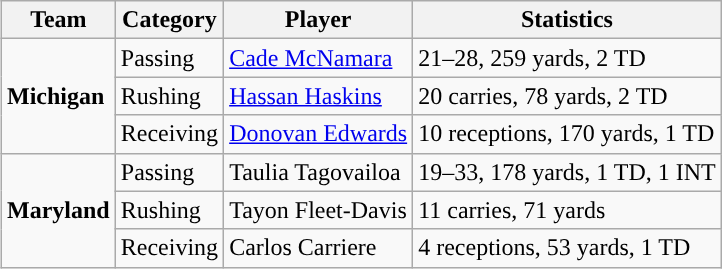<table class="wikitable" style="float: right;">
<tr>
<th>Team</th>
<th>Category</th>
<th>Player</th>
<th>Statistics</th>
</tr>
<tr>
<td rowspan=3><strong>Michigan</strong></td>
<td>Passing</td>
<td><a href='#'>Cade McNamara</a></td>
<td>21–28, 259 yards, 2 TD</td>
</tr>
<tr>
<td>Rushing</td>
<td><a href='#'>Hassan Haskins</a></td>
<td>20 carries, 78 yards, 2 TD</td>
</tr>
<tr>
<td>Receiving</td>
<td><a href='#'>Donovan Edwards</a></td>
<td>10 receptions, 170 yards, 1 TD</td>
</tr>
<tr>
<td rowspan=3><strong>Maryland</strong></td>
<td>Passing</td>
<td>Taulia Tagovailoa</td>
<td>19–33,  178 yards, 1 TD, 1 INT</td>
</tr>
<tr>
<td>Rushing</td>
<td>Tayon Fleet-Davis</td>
<td>11 carries, 71 yards</td>
</tr>
<tr>
<td>Receiving</td>
<td>Carlos Carriere</td>
<td>4 receptions, 53 yards, 1 TD</td>
</tr>
</table>
